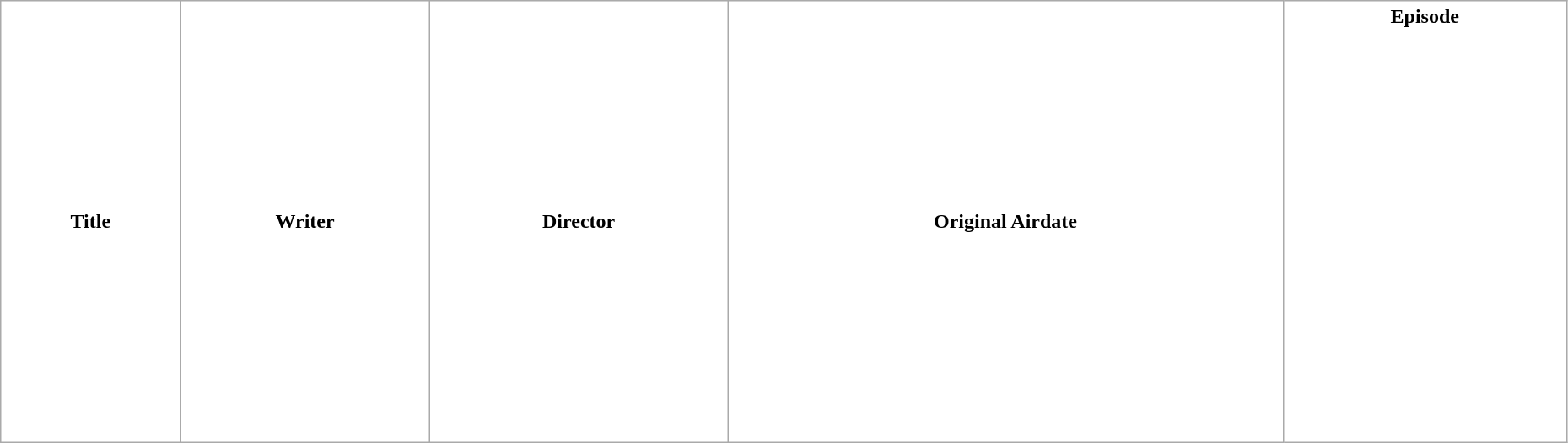<table class="wikitable plainrowheaders" style="width:98%;">
<tr>
<th style="background-color: #FFFFFF;">Title</th>
<th style="background-color: #FFFFFF;">Writer</th>
<th style="background-color: #FFFFFF;">Director</th>
<th style="background-color: #FFFFFF;">Original Airdate</th>
<th style="background-color: #FFFFFF;">Episode<br><br><br><br><br><br><br><br><br><br><br><br><br><br><br><br><br><br><br></th>
</tr>
</table>
